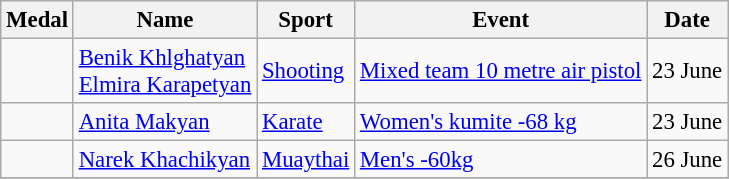<table class="wikitable sortable" style="font-size: 95%;">
<tr>
<th>Medal</th>
<th>Name</th>
<th>Sport</th>
<th>Event</th>
<th>Date</th>
</tr>
<tr>
<td align="center"></td>
<td><a href='#'>Benik Khlghatyan</a><br><a href='#'>Elmira Karapetyan</a></td>
<td><a href='#'>Shooting</a></td>
<td><a href='#'>Mixed team 10 metre air pistol</a></td>
<td>23 June</td>
</tr>
<tr>
<td align="center"></td>
<td><a href='#'>Anita Makyan</a></td>
<td><a href='#'>Karate</a></td>
<td><a href='#'>Women's kumite -68 kg</a></td>
<td>23 June</td>
</tr>
<tr>
<td align="center"></td>
<td><a href='#'>Narek Khachikyan</a></td>
<td><a href='#'>Muaythai</a></td>
<td><a href='#'>Men's -60kg</a></td>
<td>26 June</td>
</tr>
<tr>
</tr>
</table>
